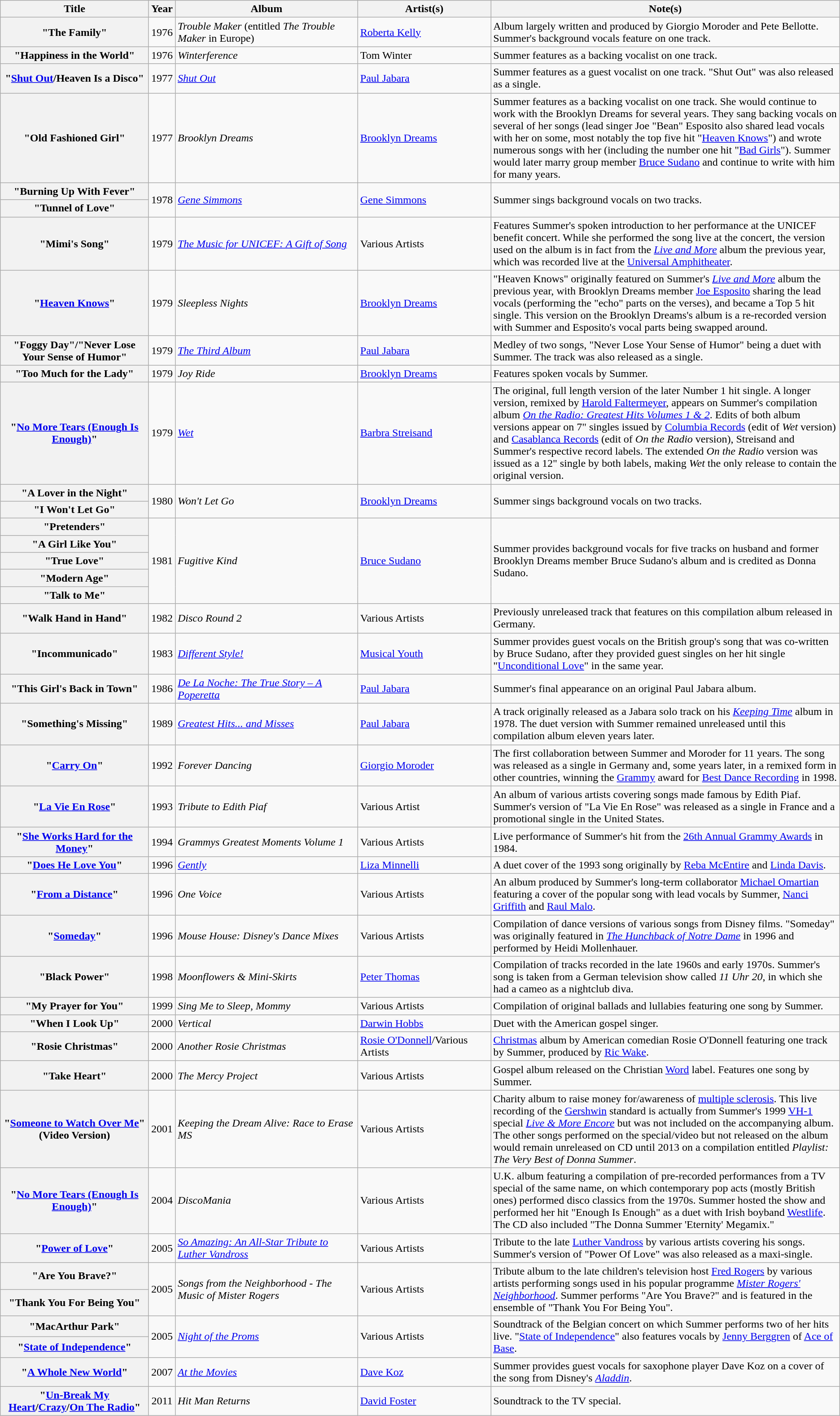<table class="wikitable plainrowheaders">
<tr>
<th scope="col" style="width:17em;">Title</th>
<th scope="col" style="width:1em;">Year</th>
<th scope="col" style="width:24em;">Album</th>
<th scope="col" style="width:15em;">Artist(s)</th>
<th scope="col" style="width:50em;">Note(s)</th>
</tr>
<tr>
<th scope="row">"The Family"</th>
<td align="center">1976</td>
<td><em>Trouble Maker</em> (entitled <em>The Trouble Maker</em> in Europe)</td>
<td><a href='#'>Roberta Kelly</a></td>
<td>Album largely written and produced by Giorgio Moroder and Pete Bellotte. Summer's background vocals feature on one track.</td>
</tr>
<tr>
<th scope="row">"Happiness in the World"</th>
<td align="center">1976</td>
<td><em>Winterference</em></td>
<td>Tom Winter</td>
<td>Summer features as a backing vocalist on one track.</td>
</tr>
<tr>
<th scope="row">"<a href='#'>Shut Out</a>/Heaven Is a Disco"</th>
<td align="center">1977</td>
<td><em><a href='#'>Shut Out</a></em></td>
<td><a href='#'>Paul Jabara</a></td>
<td>Summer features as a guest vocalist on one track. "Shut Out" was also released as a single.</td>
</tr>
<tr>
<th scope="row">"Old Fashioned Girl"</th>
<td align="center">1977</td>
<td><em>Brooklyn Dreams</em></td>
<td><a href='#'>Brooklyn Dreams</a></td>
<td>Summer features as a backing vocalist on one track. She would continue to work with the Brooklyn Dreams for several years. They sang backing vocals on several of her songs (lead singer Joe "Bean" Esposito also shared lead vocals with her on some, most notably the top five hit "<a href='#'>Heaven Knows</a>") and wrote numerous songs with her (including the number one hit "<a href='#'>Bad Girls</a>"). Summer would later marry group member <a href='#'>Bruce Sudano</a> and continue to write with him for many years.</td>
</tr>
<tr>
<th scope="row">"Burning Up With Fever"</th>
<td rowspan=2 align="center">1978</td>
<td rowspan=2><em><a href='#'>Gene Simmons</a></em></td>
<td rowspan=2><a href='#'>Gene Simmons</a></td>
<td rowspan=2>Summer sings background vocals on two tracks.</td>
</tr>
<tr>
<th scope="row">"Tunnel of Love"</th>
</tr>
<tr>
<th scope="row">"Mimi's Song"</th>
<td align="center">1979</td>
<td><em><a href='#'>The Music for UNICEF: A Gift of Song</a></em></td>
<td>Various Artists</td>
<td>Features Summer's spoken introduction to her performance at the UNICEF benefit concert. While she performed the song live at the concert, the version used on the album is in fact from the <em><a href='#'>Live and More</a></em> album the previous year, which was recorded live at the <a href='#'>Universal Amphitheater</a>.</td>
</tr>
<tr>
<th scope="row">"<a href='#'>Heaven Knows</a>"</th>
<td align="center">1979</td>
<td><em>Sleepless Nights</em></td>
<td><a href='#'>Brooklyn Dreams</a></td>
<td>"Heaven Knows" originally featured on Summer's <em><a href='#'>Live and More</a></em> album the previous year, with Brooklyn Dreams member <a href='#'>Joe Esposito</a> sharing the lead vocals (performing the "echo" parts on the verses), and became a Top 5 hit single. This version on the Brooklyn Dreams's album is a re-recorded version with Summer and Esposito's vocal parts being swapped around.</td>
</tr>
<tr>
<th scope="row">"Foggy Day"/"Never Lose Your Sense of Humor"</th>
<td align="center">1979</td>
<td><em><a href='#'>The Third Album</a></em></td>
<td><a href='#'>Paul Jabara</a></td>
<td>Medley of two songs, "Never Lose Your Sense of Humor" being a duet with Summer. The track was also released as a single.</td>
</tr>
<tr>
<th scope="row">"Too Much for the Lady"</th>
<td align="center">1979</td>
<td><em>Joy Ride</em></td>
<td><a href='#'>Brooklyn Dreams</a></td>
<td>Features spoken vocals by Summer.</td>
</tr>
<tr>
<th scope="row">"<a href='#'>No More Tears (Enough Is Enough)</a>"</th>
<td align="center">1979</td>
<td><em><a href='#'>Wet</a></em></td>
<td><a href='#'>Barbra Streisand</a></td>
<td>The original, full length version of the later Number 1 hit single. A longer version, remixed by <a href='#'>Harold Faltermeyer</a>, appears on Summer's compilation album <em><a href='#'>On the Radio: Greatest Hits Volumes 1 & 2</a></em>. Edits of both album versions appear on 7" singles issued by <a href='#'>Columbia Records</a> (edit of <em>Wet</em> version) and <a href='#'>Casablanca Records</a> (edit of <em>On the Radio</em> version), Streisand and Summer's respective record labels. The extended <em>On the Radio</em> version was issued as a 12" single by both labels, making <em>Wet</em> the only release to contain the original version.</td>
</tr>
<tr>
<th scope="row">"A Lover in the Night"</th>
<td rowspan=2 align="center">1980</td>
<td rowspan=2><em>Won't Let Go</em></td>
<td rowspan=2><a href='#'>Brooklyn Dreams</a></td>
<td rowspan=2>Summer sings background vocals on two tracks.</td>
</tr>
<tr>
<th scope="row">"I Won't Let Go"</th>
</tr>
<tr>
<th scope="row">"Pretenders"</th>
<td rowspan=5 align="center">1981</td>
<td rowspan=5><em>Fugitive Kind</em></td>
<td rowspan=5><a href='#'>Bruce Sudano</a></td>
<td rowspan=5>Summer provides background vocals for five tracks on husband and former Brooklyn Dreams member Bruce Sudano's album and is credited as Donna Sudano.</td>
</tr>
<tr>
<th scope="row">"A Girl Like You"</th>
</tr>
<tr>
<th scope="row">"True Love"</th>
</tr>
<tr>
<th scope="row">"Modern Age"</th>
</tr>
<tr>
<th scope="row">"Talk to Me"</th>
</tr>
<tr>
<th scope="row">"Walk Hand in Hand"</th>
<td align="center">1982</td>
<td><em>Disco Round 2</em></td>
<td>Various Artists</td>
<td>Previously unreleased track that features on this compilation album released in Germany.</td>
</tr>
<tr>
<th scope="row">"Incommunicado"</th>
<td align="center">1983</td>
<td><em><a href='#'>Different Style!</a></em></td>
<td><a href='#'>Musical Youth</a></td>
<td>Summer provides guest vocals on the British group's song that was co-written by Bruce Sudano, after they provided guest singles on her hit single "<a href='#'>Unconditional Love</a>" in the same year.</td>
</tr>
<tr>
<th scope="row">"This Girl's Back in Town"</th>
<td align="center">1986</td>
<td><em><a href='#'>De La Noche: The True Story – A Poperetta</a></em></td>
<td><a href='#'>Paul Jabara</a></td>
<td>Summer's final appearance on an original Paul Jabara album.</td>
</tr>
<tr>
<th scope="row">"Something's Missing"</th>
<td align="center">1989</td>
<td><em><a href='#'>Greatest Hits... and Misses</a></em></td>
<td><a href='#'>Paul Jabara</a></td>
<td>A track originally released as a Jabara solo track on his <em><a href='#'>Keeping Time</a></em> album in 1978. The duet version with Summer remained unreleased until this compilation album eleven years later.</td>
</tr>
<tr>
<th scope="row">"<a href='#'>Carry On</a>"</th>
<td align="center">1992</td>
<td><em>Forever Dancing</em></td>
<td><a href='#'>Giorgio Moroder</a></td>
<td>The first collaboration between Summer and Moroder for 11 years. The song was released as a single in Germany and, some years later, in a remixed form in other countries, winning the <a href='#'>Grammy</a> award for <a href='#'>Best Dance Recording</a> in 1998.</td>
</tr>
<tr>
<th scope="row">"<a href='#'>La Vie En Rose</a>"</th>
<td align="center">1993</td>
<td><em>Tribute to Edith Piaf</em></td>
<td>Various Artist</td>
<td>An album of various artists covering songs made famous by Edith Piaf. Summer's version of "La Vie En Rose" was released as a single in France and a promotional single in the United States.</td>
</tr>
<tr>
<th scope="row">"<a href='#'>She Works Hard for the Money</a>"</th>
<td align="center">1994</td>
<td><em>Grammys Greatest Moments Volume 1</em></td>
<td>Various Artists</td>
<td>Live performance of Summer's hit from the <a href='#'>26th Annual Grammy Awards</a> in 1984.</td>
</tr>
<tr>
<th scope="row">"<a href='#'>Does He Love You</a>"</th>
<td align="center">1996</td>
<td><em><a href='#'>Gently</a></em></td>
<td><a href='#'>Liza Minnelli</a></td>
<td>A duet cover of the 1993 song originally by <a href='#'>Reba McEntire</a> and <a href='#'>Linda Davis</a>.</td>
</tr>
<tr>
<th scope="row">"<a href='#'>From a Distance</a>"</th>
<td align="center">1996</td>
<td><em>One Voice</em></td>
<td>Various Artists</td>
<td>An album produced by Summer's long-term collaborator <a href='#'>Michael Omartian</a> featuring a cover of the popular song with lead vocals by Summer, <a href='#'>Nanci Griffith</a> and <a href='#'>Raul Malo</a>.</td>
</tr>
<tr>
<th scope="row">"<a href='#'>Someday</a>"</th>
<td align="center">1996</td>
<td><em>Mouse House: Disney's Dance Mixes</em></td>
<td>Various Artists</td>
<td>Compilation of dance versions of various songs from Disney films. "Someday" was originally featured in <em><a href='#'>The Hunchback of Notre Dame</a></em> in 1996 and performed by Heidi Mollenhauer.</td>
</tr>
<tr>
<th scope="row">"Black Power"</th>
<td align="center">1998</td>
<td><em>Moonflowers & Mini-Skirts</em></td>
<td><a href='#'>Peter Thomas</a></td>
<td>Compilation of tracks recorded in the late 1960s and early 1970s. Summer's song is taken from a German television show called <em>11 Uhr 20</em>, in which she had a cameo as a nightclub diva.</td>
</tr>
<tr>
<th scope="row">"My Prayer for You"</th>
<td align="center">1999</td>
<td><em>Sing Me to Sleep, Mommy</em></td>
<td>Various Artists</td>
<td>Compilation of original ballads and lullabies featuring one song by Summer.</td>
</tr>
<tr>
<th scope="row">"When I Look Up"</th>
<td align="center">2000</td>
<td><em>Vertical</em></td>
<td><a href='#'>Darwin Hobbs</a></td>
<td>Duet with the American gospel singer.</td>
</tr>
<tr>
<th scope="row">"Rosie Christmas"</th>
<td align="center">2000</td>
<td><em>Another Rosie Christmas</em></td>
<td><a href='#'>Rosie O'Donnell</a>/Various Artists</td>
<td><a href='#'>Christmas</a> album by American comedian Rosie O'Donnell featuring one track by Summer, produced by <a href='#'>Ric Wake</a>.</td>
</tr>
<tr>
<th scope="row">"Take Heart"</th>
<td align="center">2000</td>
<td><em>The Mercy Project</em></td>
<td>Various Artists</td>
<td>Gospel album released on the Christian <a href='#'>Word</a> label. Features one song by Summer.</td>
</tr>
<tr>
<th scope="row">"<a href='#'>Someone to Watch Over Me</a>" (Video Version)</th>
<td align="center">2001</td>
<td><em>Keeping the Dream Alive: Race to Erase MS</em></td>
<td>Various Artists</td>
<td>Charity album to raise money for/awareness of <a href='#'>multiple sclerosis</a>. This live recording of the <a href='#'>Gershwin</a> standard is actually from Summer's 1999 <a href='#'>VH-1</a> special <em><a href='#'>Live & More Encore</a></em> but was not included on the accompanying album. The other songs performed on the special/video but not released on the album would remain unreleased on CD until 2013 on a compilation entitled <em>Playlist: The Very Best of Donna Summer</em>.</td>
</tr>
<tr>
<th scope="row">"<a href='#'>No More Tears (Enough Is Enough)</a>"</th>
<td align="center">2004</td>
<td><em>DiscoMania</em></td>
<td>Various Artists</td>
<td>U.K. album featuring a compilation of pre-recorded performances from a TV special of the same name, on which contemporary pop acts (mostly British ones) performed disco classics from the 1970s. Summer hosted the show and performed her hit "Enough Is Enough" as a duet with Irish boyband <a href='#'>Westlife</a>. The CD also included "The Donna Summer 'Eternity' Megamix."</td>
</tr>
<tr>
<th scope="row">"<a href='#'>Power of Love</a>"</th>
<td align="center">2005</td>
<td><em><a href='#'>So Amazing: An All-Star Tribute to Luther Vandross</a></em></td>
<td>Various Artists</td>
<td>Tribute to the late <a href='#'>Luther Vandross</a> by various artists covering his songs. Summer's version of "Power Of Love" was also released as a maxi-single.</td>
</tr>
<tr>
<th scope="row">"Are You Brave?"</th>
<td rowspan=2 align="center">2005</td>
<td rowspan=2><em>Songs from the Neighborhood - The Music of Mister Rogers</em></td>
<td rowspan=2>Various Artists</td>
<td rowspan=2>Tribute album to the late children's television host <a href='#'>Fred Rogers</a> by various artists performing songs used in his popular programme <em><a href='#'>Mister Rogers' Neighborhood</a></em>. Summer performs "Are You Brave?" and is featured in the ensemble of "Thank You For Being You".</td>
</tr>
<tr>
<th scope="row">"Thank You For Being You"</th>
</tr>
<tr>
<th scope="row">"MacArthur Park"</th>
<td rowspan=2 align="center">2005</td>
<td rowspan=2><em><a href='#'>Night of the Proms</a></em></td>
<td rowspan=2>Various Artists</td>
<td rowspan=2>Soundtrack of the Belgian concert on which Summer performs two of her hits live. "<a href='#'>State of Independence</a>" also features vocals by <a href='#'>Jenny Berggren</a> of <a href='#'>Ace of Base</a>.</td>
</tr>
<tr>
<th scope="row">"<a href='#'>State of Independence</a>"</th>
</tr>
<tr>
<th scope="row">"<a href='#'>A Whole New World</a>"</th>
<td align="center">2007</td>
<td><em><a href='#'>At the Movies</a></em></td>
<td rowspan=1><a href='#'>Dave Koz</a></td>
<td rowspan=1>Summer provides guest vocals for saxophone player Dave Koz on a cover of the song from Disney's <em><a href='#'>Aladdin</a></em>.</td>
</tr>
<tr>
<th scope="row">"<a href='#'>Un-Break My Heart</a>/<a href='#'>Crazy</a>/<a href='#'>On The Radio</a>"</th>
<td align="center">2011</td>
<td><em>Hit Man Returns</em></td>
<td rowspan=1><a href='#'>David Foster</a></td>
<td rowspan=1>Soundtrack to the TV special.</td>
</tr>
</table>
